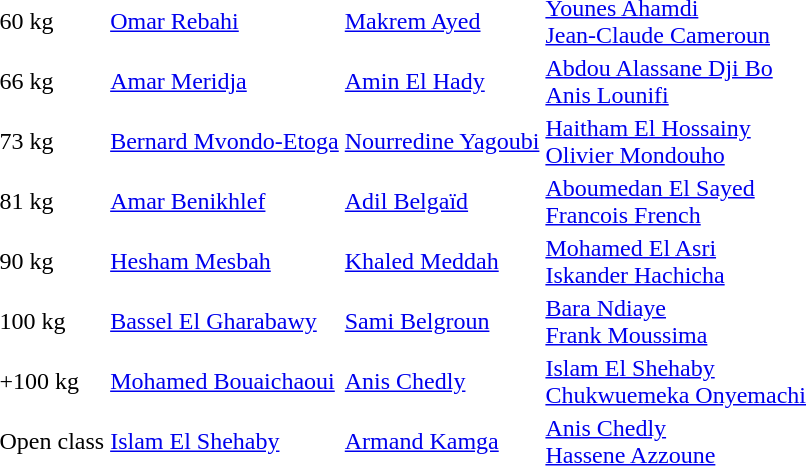<table>
<tr>
<td>60 kg</td>
<td> <a href='#'>Omar Rebahi</a></td>
<td> <a href='#'>Makrem Ayed</a></td>
<td> <a href='#'>Younes Ahamdi</a> <br>  <a href='#'>Jean-Claude Cameroun</a></td>
</tr>
<tr>
<td>66 kg</td>
<td> <a href='#'>Amar Meridja</a></td>
<td> <a href='#'>Amin El Hady</a></td>
<td> <a href='#'>Abdou Alassane Dji Bo</a> <br>  <a href='#'>Anis Lounifi</a></td>
</tr>
<tr>
<td>73 kg</td>
<td> <a href='#'>Bernard Mvondo-Etoga</a></td>
<td> <a href='#'>Nourredine Yagoubi</a></td>
<td> <a href='#'>Haitham El Hossainy</a> <br>  <a href='#'>Olivier Mondouho</a></td>
</tr>
<tr>
<td>81 kg</td>
<td> <a href='#'>Amar Benikhlef</a></td>
<td> <a href='#'>Adil Belgaïd</a></td>
<td> <a href='#'>Aboumedan El Sayed</a> <br>  <a href='#'>Francois French</a></td>
</tr>
<tr>
<td>90 kg</td>
<td> <a href='#'>Hesham Mesbah</a></td>
<td> <a href='#'>Khaled Meddah</a></td>
<td> <a href='#'>Mohamed El Asri</a> <br>  <a href='#'>Iskander Hachicha</a></td>
</tr>
<tr>
<td>100 kg</td>
<td> <a href='#'>Bassel El Gharabawy</a></td>
<td> <a href='#'>Sami Belgroun</a></td>
<td> <a href='#'>Bara Ndiaye</a> <br>  <a href='#'>Frank Moussima</a></td>
</tr>
<tr>
<td>+100 kg</td>
<td> <a href='#'>Mohamed Bouaichaoui</a></td>
<td> <a href='#'>Anis Chedly</a></td>
<td> <a href='#'>Islam El Shehaby</a> <br>  <a href='#'>Chukwuemeka Onyemachi</a></td>
</tr>
<tr>
<td>Open class</td>
<td> <a href='#'>Islam El Shehaby</a></td>
<td> <a href='#'>Armand Kamga</a></td>
<td> <a href='#'>Anis Chedly</a> <br>  <a href='#'>Hassene Azzoune</a></td>
</tr>
</table>
